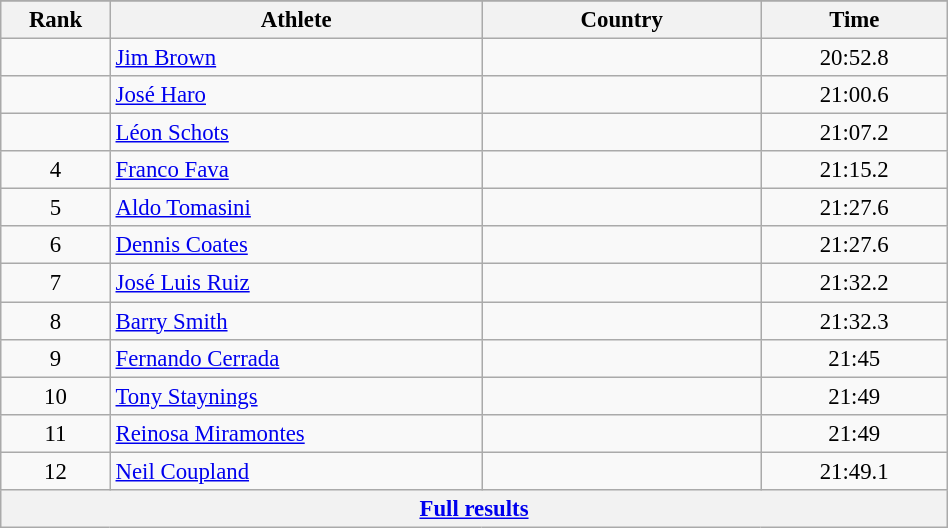<table class="wikitable sortable" style=" text-align:center; font-size:95%;" width="50%">
<tr>
</tr>
<tr>
<th width=5%>Rank</th>
<th width=20%>Athlete</th>
<th width=15%>Country</th>
<th width=10%>Time</th>
</tr>
<tr>
<td align=center></td>
<td align=left><a href='#'>Jim Brown</a></td>
<td align=left></td>
<td>20:52.8</td>
</tr>
<tr>
<td align=center></td>
<td align=left><a href='#'>José Haro</a></td>
<td align=left></td>
<td>21:00.6</td>
</tr>
<tr>
<td align=center></td>
<td align=left><a href='#'>Léon Schots</a></td>
<td align=left></td>
<td>21:07.2</td>
</tr>
<tr>
<td align=center>4</td>
<td align=left><a href='#'>Franco Fava</a></td>
<td align=left></td>
<td>21:15.2</td>
</tr>
<tr>
<td align=center>5</td>
<td align=left><a href='#'>Aldo Tomasini</a></td>
<td align=left></td>
<td>21:27.6</td>
</tr>
<tr>
<td align=center>6</td>
<td align=left><a href='#'>Dennis Coates</a></td>
<td align=left></td>
<td>21:27.6</td>
</tr>
<tr>
<td align=center>7</td>
<td align=left><a href='#'>José Luis Ruiz</a></td>
<td align=left></td>
<td>21:32.2</td>
</tr>
<tr>
<td align=center>8</td>
<td align=left><a href='#'>Barry Smith</a></td>
<td align=left></td>
<td>21:32.3</td>
</tr>
<tr>
<td align=center>9</td>
<td align=left><a href='#'>Fernando Cerrada</a></td>
<td align=left></td>
<td>21:45</td>
</tr>
<tr>
<td align=center>10</td>
<td align=left><a href='#'>Tony Staynings</a></td>
<td align=left></td>
<td>21:49</td>
</tr>
<tr>
<td align=center>11</td>
<td align=left><a href='#'>Reinosa Miramontes</a></td>
<td align=left></td>
<td>21:49</td>
</tr>
<tr>
<td align=center>12</td>
<td align=left><a href='#'>Neil Coupland</a></td>
<td align=left></td>
<td>21:49.1</td>
</tr>
<tr class="sortbottom">
<th colspan=4 align=center><a href='#'>Full results</a></th>
</tr>
</table>
